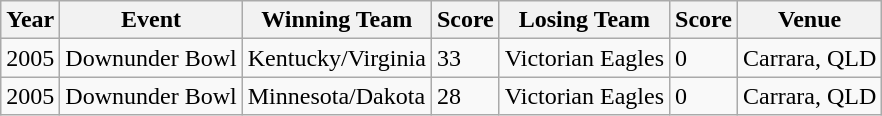<table class="wikitable">
<tr>
<th>Year</th>
<th>Event</th>
<th>Winning Team</th>
<th>Score</th>
<th>Losing Team</th>
<th>Score</th>
<th>Venue</th>
</tr>
<tr>
<td>2005</td>
<td>Downunder Bowl</td>
<td>Kentucky/Virginia</td>
<td>33</td>
<td>Victorian Eagles</td>
<td>0</td>
<td>Carrara, QLD</td>
</tr>
<tr>
<td>2005</td>
<td>Downunder Bowl</td>
<td>Minnesota/Dakota</td>
<td>28</td>
<td>Victorian Eagles</td>
<td>0</td>
<td>Carrara, QLD</td>
</tr>
</table>
